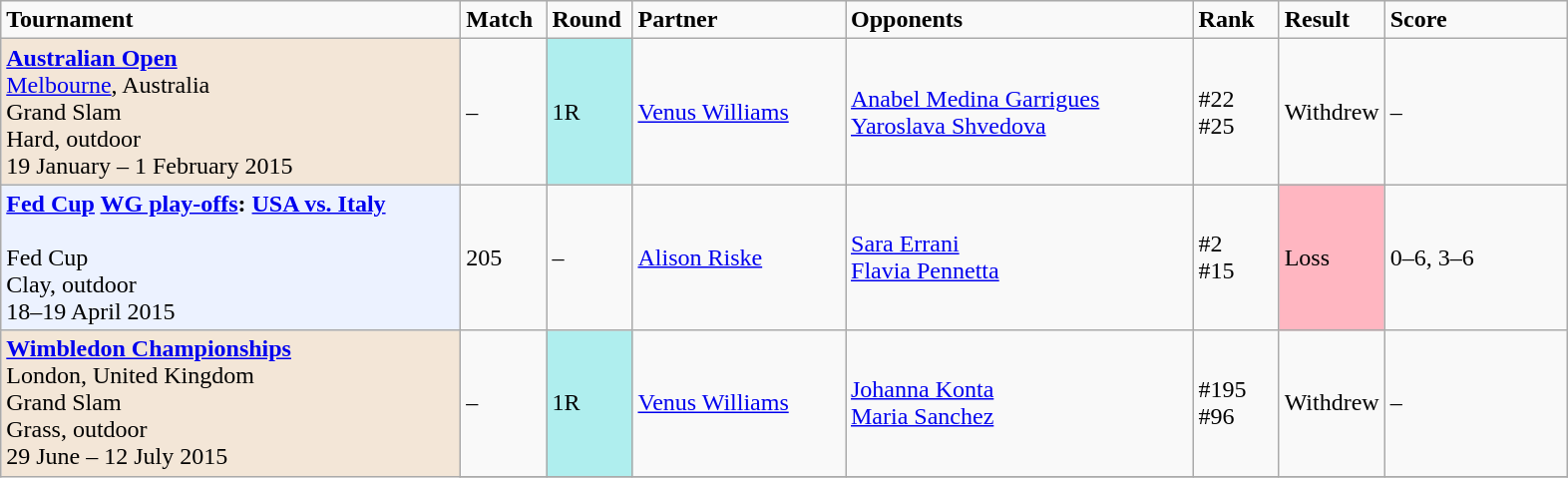<table class="wikitable">
<tr style="font-weight:bold">
<td style="width:300px;">Tournament</td>
<td style="width:50px;">Match</td>
<td style="width:50px;">Round</td>
<td style="width:135px;">Partner</td>
<td style="width:225px;">Opponents</td>
<td style="width:50px;">Rank</td>
<td style="width:50px;">Result</td>
<td style="width:115px;">Score</td>
</tr>
<tr>
<td rowspan="1" style="background:#F3E6D7; text-align:left; vertical-align:top;"><strong><a href='#'>Australian Open</a></strong><br> <a href='#'>Melbourne</a>, Australia<br>Grand Slam<br>Hard, outdoor<br>19 January – 1 February 2015</td>
<td>–</td>
<td style="background:#afeeee;">1R</td>
<td> <a href='#'>Venus Williams</a></td>
<td> <a href='#'>Anabel Medina Garrigues</a> <br>  <a href='#'>Yaroslava Shvedova</a></td>
<td>#22 <br> #25</td>
<td>Withdrew</td>
<td>–</td>
</tr>
<tr>
<td rowspan="1" style="background:#ecf2ff; text-align:left; vertical-align:top;"><strong><a href='#'>Fed Cup</a> <a href='#'>WG play-offs</a>: <a href='#'>USA vs. Italy</a></strong> <br>  <br>Fed Cup<br>Clay, outdoor<br>18–19 April 2015</td>
<td>205</td>
<td>–</td>
<td> <a href='#'>Alison Riske</a></td>
<td> <a href='#'>Sara Errani</a> <br>  <a href='#'>Flavia Pennetta</a></td>
<td>#2 <br> #15</td>
<td bgcolor=lightpink>Loss</td>
<td>0–6, 3–6</td>
</tr>
<tr>
<td rowspan="6" style="background:#F3E6D7; text-align:left; vertical-align:top;"><strong><a href='#'>Wimbledon Championships</a></strong><br> London, United Kingdom<br>Grand Slam<br>Grass, outdoor<br>29 June – 12 July 2015</td>
<td>–</td>
<td style="background:#afeeee;">1R</td>
<td> <a href='#'>Venus Williams</a></td>
<td> <a href='#'>Johanna Konta</a> <br>  <a href='#'>Maria Sanchez</a></td>
<td>#195 <br> #96</td>
<td>Withdrew</td>
<td>–</td>
</tr>
<tr>
</tr>
</table>
